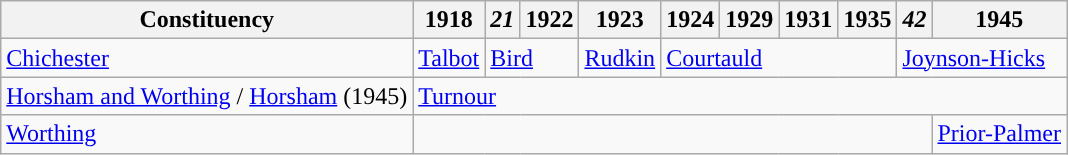<table class="wikitable">
<tr>
<th>Constituency</th>
<th>1918</th>
<th><em>21</em></th>
<th>1922</th>
<th>1923</th>
<th>1924</th>
<th>1929</th>
<th>1931</th>
<th>1935</th>
<th><em>42</em></th>
<th>1945</th>
</tr>
<tr>
<td><a href='#'>Chichester</a></td>
<td><a href='#'>Talbot</a></td>
<td colspan="2"><a href='#'>Bird</a></td>
<td><a href='#'>Rudkin</a></td>
<td colspan="4"><a href='#'>Courtauld</a></td>
<td colspan="2"><a href='#'>Joynson-Hicks</a></td>
</tr>
<tr>
<td><a href='#'>Horsham and Worthing</a> / <a href='#'>Horsham</a> (1945)</td>
<td colspan="10"><a href='#'>Turnour</a></td>
</tr>
<tr>
<td><a href='#'>Worthing</a></td>
<td colspan="9"></td>
<td><a href='#'>Prior-Palmer</a></td>
</tr>
</table>
